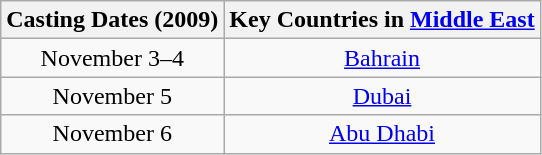<table class="wikitable" style="text-align: center;">
<tr>
<th>Casting Dates (2009)</th>
<th>Key Countries in <a href='#'>Middle East</a></th>
</tr>
<tr>
<td>November 3–4</td>
<td><a href='#'>Bahrain</a></td>
</tr>
<tr>
<td>November 5</td>
<td><a href='#'>Dubai</a></td>
</tr>
<tr>
<td>November 6</td>
<td><a href='#'>Abu Dhabi</a></td>
</tr>
</table>
